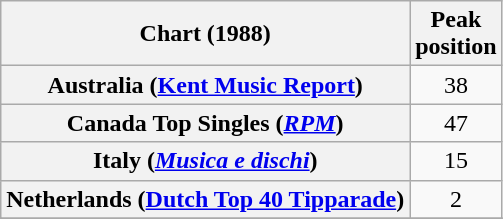<table class="wikitable sortable plainrowheaders" style="text-align:center">
<tr>
<th scope="col">Chart (1988)</th>
<th scope="col">Peak<br>position</th>
</tr>
<tr>
<th scope="row">Australia (<a href='#'>Kent Music Report</a>)</th>
<td>38</td>
</tr>
<tr>
<th scope="row">Canada Top Singles (<em><a href='#'>RPM</a></em>)</th>
<td>47</td>
</tr>
<tr>
<th scope="row">Italy (<em><a href='#'>Musica e dischi</a></em>)</th>
<td>15</td>
</tr>
<tr>
<th scope="row">Netherlands (<a href='#'>Dutch Top 40 Tipparade</a>)</th>
<td>2</td>
</tr>
<tr>
</tr>
<tr>
</tr>
<tr>
</tr>
<tr>
</tr>
<tr>
</tr>
<tr>
</tr>
</table>
